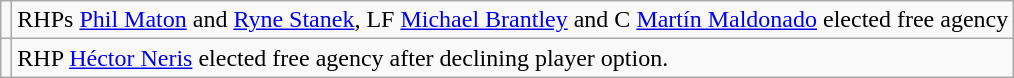<table class="wikitable">
<tr>
<td></td>
<td>RHPs <a href='#'>Phil Maton</a> and <a href='#'>Ryne Stanek</a>, LF <a href='#'>Michael Brantley</a> and C <a href='#'>Martín Maldonado</a> elected free agency</td>
</tr>
<tr>
<td></td>
<td>RHP <a href='#'>Héctor Neris</a> elected free agency after declining player option.</td>
</tr>
</table>
